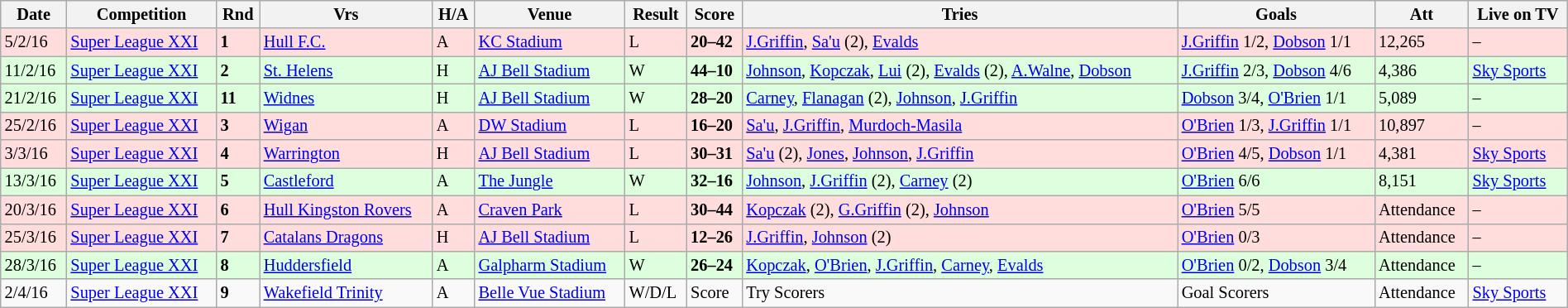<table class="wikitable"  style="font-size:85%; width:100%;">
<tr>
<th>Date</th>
<th>Competition</th>
<th>Rnd</th>
<th>Vrs</th>
<th>H/A</th>
<th>Venue</th>
<th>Result</th>
<th>Score</th>
<th>Tries</th>
<th>Goals</th>
<th>Att</th>
<th>Live on TV</th>
</tr>
<tr style="background:#ffdddd;" width=20 | >
<td>5/2/16</td>
<td><a href='#'>Super League XXI</a></td>
<td><strong>1</strong></td>
<td><a href='#'>Hull F.C.</a></td>
<td>A</td>
<td><a href='#'>KC Stadium</a></td>
<td>L</td>
<td><strong>20–42</strong></td>
<td><a href='#'>J.Griffin</a>, <a href='#'>Sa'u</a> (2), <a href='#'>Evalds</a></td>
<td><a href='#'>J.Griffin</a> 1/2, <a href='#'>Dobson</a> 1/1</td>
<td>12,265</td>
<td>–</td>
</tr>
<tr style="background:#ddffdd;" width=20 | >
<td>11/2/16</td>
<td><a href='#'>Super League XXI</a></td>
<td><strong>2</strong></td>
<td><a href='#'>St. Helens</a></td>
<td>H</td>
<td><a href='#'>AJ Bell Stadium</a></td>
<td>W</td>
<td><strong>44–10</strong></td>
<td><a href='#'>Johnson</a>, <a href='#'>Kopczak</a>, <a href='#'>Lui</a> (2), <a href='#'>Evalds</a> (2), <a href='#'>A.Walne</a>, <a href='#'>Dobson</a></td>
<td><a href='#'>J.Griffin</a> 2/3, <a href='#'>Dobson</a> 4/6</td>
<td>4,386</td>
<td><a href='#'>Sky Sports</a></td>
</tr>
<tr style="background:#ddffdd;" width=20 | >
<td>21/2/16</td>
<td><a href='#'>Super League XXI</a></td>
<td><strong>11</strong></td>
<td><a href='#'>Widnes</a></td>
<td>H</td>
<td><a href='#'>AJ Bell Stadium</a></td>
<td>W</td>
<td><strong>28–20</strong></td>
<td><a href='#'>Carney</a>, <a href='#'>Flanagan</a> (2), <a href='#'>Johnson</a>, <a href='#'>J.Griffin</a></td>
<td><a href='#'>Dobson</a> 3/4, <a href='#'>O'Brien</a> 1/1</td>
<td>5,089</td>
<td>–</td>
</tr>
<tr style="background:#ffdddd;" width=20 | >
<td>25/2/16</td>
<td><a href='#'>Super League XXI</a></td>
<td><strong>3</strong></td>
<td><a href='#'>Wigan</a></td>
<td>A</td>
<td><a href='#'>DW Stadium</a></td>
<td>L</td>
<td><strong>16–20</strong></td>
<td><a href='#'>Sa'u</a>, <a href='#'>J.Griffin</a>, <a href='#'>Murdoch-Masila</a></td>
<td><a href='#'>O'Brien</a> 1/3, <a href='#'>J.Griffin</a> 1/1</td>
<td>10,897</td>
<td>–</td>
</tr>
<tr style="background:#ffdddd;" width=20 | >
<td>3/3/16</td>
<td><a href='#'>Super League XXI</a></td>
<td><strong>4</strong></td>
<td><a href='#'>Warrington</a></td>
<td>H</td>
<td><a href='#'>AJ Bell Stadium</a></td>
<td>L</td>
<td><strong>30–31</strong></td>
<td><a href='#'>Sa'u</a> (2), <a href='#'>Jones</a>, <a href='#'>Johnson</a>, <a href='#'>J.Griffin</a></td>
<td><a href='#'>O'Brien</a> 4/5, <a href='#'>Dobson</a> 1/1</td>
<td>4,381</td>
<td><a href='#'>Sky Sports</a></td>
</tr>
<tr style="background:#ddffdd;" width=20 | >
<td>13/3/16</td>
<td><a href='#'>Super League XXI</a></td>
<td><strong>5</strong></td>
<td><a href='#'>Castleford</a></td>
<td>A</td>
<td><a href='#'>The Jungle</a></td>
<td>W</td>
<td><strong>32–16</strong></td>
<td><a href='#'>Johnson</a>, <a href='#'>J.Griffin</a> (2), <a href='#'>Carney</a> (2)</td>
<td><a href='#'>O'Brien</a> 6/6</td>
<td>8,151</td>
<td><a href='#'>Sky Sports</a></td>
</tr>
<tr style="background:#ffdddd;" width=20 | >
<td>20/3/16</td>
<td><a href='#'>Super League XXI</a></td>
<td><strong>6</strong></td>
<td><a href='#'>Hull Kingston Rovers</a></td>
<td>A</td>
<td><a href='#'>Craven Park</a></td>
<td>L</td>
<td><strong>30–44</strong></td>
<td><a href='#'>Kopczak</a> (2), <a href='#'>G.Griffin</a> (2), <a href='#'>Johnson</a></td>
<td><a href='#'>O'Brien</a> 5/5</td>
<td>Attendance</td>
<td>–</td>
</tr>
<tr style="background:#ffdddd;" width=20 | >
<td>25/3/16</td>
<td><a href='#'>Super League XXI</a></td>
<td><strong>7</strong></td>
<td><a href='#'>Catalans Dragons</a></td>
<td>H</td>
<td><a href='#'>AJ Bell Stadium</a></td>
<td>L</td>
<td><strong>12–26</strong></td>
<td><a href='#'>J.Griffin</a>, <a href='#'>Johnson</a> (2)</td>
<td><a href='#'>O'Brien</a> 0/3</td>
<td>Attendance</td>
<td>–</td>
</tr>
<tr style="background:#ddffdd;" width=20 | >
<td>28/3/16</td>
<td><a href='#'>Super League XXI</a></td>
<td><strong>8</strong></td>
<td><a href='#'>Huddersfield</a></td>
<td>A</td>
<td><a href='#'>Galpharm Stadium</a></td>
<td>W</td>
<td><strong>26–24</strong></td>
<td><a href='#'>Kopczak</a>, <a href='#'>O'Brien</a>, <a href='#'>J.Griffin</a>, <a href='#'>Carney</a>, <a href='#'>Evalds</a></td>
<td><a href='#'>O'Brien</a> 0/2, <a href='#'>Dobson</a> 3/4</td>
<td>Attendance</td>
<td>–</td>
</tr>
<tr>
<td>2/4/16</td>
<td><a href='#'>Super League XXI</a></td>
<td><strong>9</strong></td>
<td><a href='#'>Wakefield Trinity</a></td>
<td>A</td>
<td><a href='#'>Belle Vue Stadium</a></td>
<td>W/D/L</td>
<td>Score</td>
<td>Try Scorers</td>
<td>Goal Scorers</td>
<td>Attendance</td>
<td><a href='#'>Sky Sports</a></td>
</tr>
</table>
